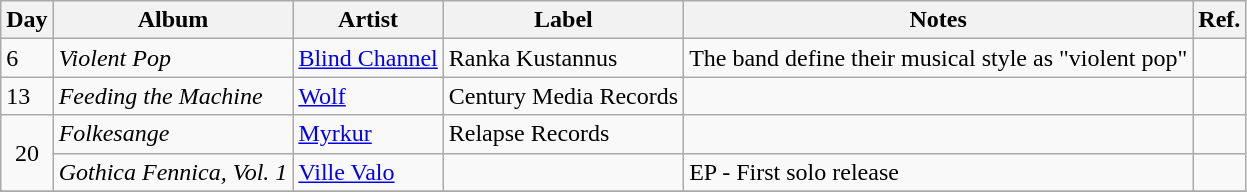<table class="wikitable">
<tr>
<th>Day</th>
<th>Album</th>
<th>Artist</th>
<th>Label</th>
<th>Notes</th>
<th>Ref.</th>
</tr>
<tr>
<td>6</td>
<td><em>Violent Pop</em></td>
<td><a href='#'>Blind Channel</a></td>
<td>Ranka Kustannus</td>
<td>The band define their musical style as "violent pop"</td>
<td></td>
</tr>
<tr>
<td>13</td>
<td><em>Feeding the Machine</em></td>
<td><a href='#'>Wolf</a></td>
<td>Century Media Records</td>
<td></td>
<td></td>
</tr>
<tr>
<td style="text-align:center;" rowspan="2">20</td>
<td><em>Folkesange</em></td>
<td><a href='#'>Myrkur</a></td>
<td>Relapse Records</td>
<td></td>
<td></td>
</tr>
<tr>
<td><em>Gothica Fennica, Vol. 1</em></td>
<td><a href='#'>Ville Valo</a></td>
<td></td>
<td>EP - First solo release</td>
<td></td>
</tr>
<tr>
</tr>
</table>
